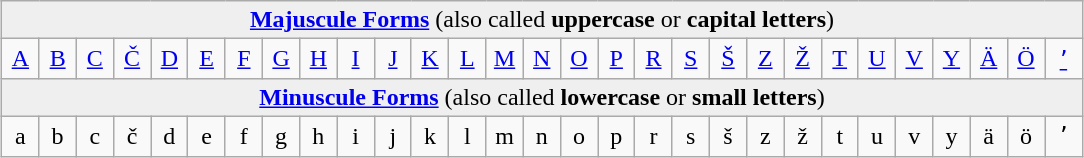<table class="wikitable" style="margin:1em auto">
<tr>
<td colspan="29" style="background:#efefef; text-align:center;"><strong><a href='#'>Majuscule Forms</a></strong> (also called <strong>uppercase</strong> or <strong>capital letters</strong>)</td>
</tr>
<tr style="text-align:center;">
<td style="width:3%; "><a href='#'>A</a></td>
<td style="width:3%; text-align:center;"><a href='#'>B</a></td>
<td style="width:3%; text-align:center;"><a href='#'>C</a></td>
<td style="width:3%; text-align:center;"><a href='#'>Č</a></td>
<td style="width:3%; text-align:center;"><a href='#'>D</a></td>
<td style="width:3%; text-align:center;"><a href='#'>E</a></td>
<td style="width:3%; text-align:center;"><a href='#'>F</a></td>
<td style="width:3%; text-align:center;"><a href='#'>G</a></td>
<td style="width:3%; text-align:center;"><a href='#'>H</a></td>
<td style="width:3%; text-align:center;"><a href='#'>I</a></td>
<td style="width:3%; text-align:center;"><a href='#'>J</a></td>
<td style="width:3%; text-align:center;"><a href='#'>K</a></td>
<td style="width:3%; text-align:center;"><a href='#'>L</a></td>
<td style="width:3%; text-align:center;"><a href='#'>M</a></td>
<td style="width:3%; text-align:center;"><a href='#'>N</a></td>
<td style="width:3%; text-align:center;"><a href='#'>O</a></td>
<td style="width:3%; text-align:center;"><a href='#'>P</a></td>
<td style="width:3%; text-align:center;"><a href='#'>R</a></td>
<td style="width:3%; text-align:center;"><a href='#'>S</a></td>
<td style="width:3%; text-align:center;"><a href='#'>Š</a></td>
<td style="width:3%; text-align:center;"><a href='#'>Z</a></td>
<td style="width:3%; text-align:center;"><a href='#'>Ž</a></td>
<td style="width:3%; text-align:center;"><a href='#'>T</a></td>
<td style="width:3%; text-align:center;"><a href='#'>U</a></td>
<td style="width:3%; text-align:center;"><a href='#'>V</a></td>
<td style="width:3%; text-align:center;"><a href='#'>Y</a></td>
<td style="width:3%; text-align:center;"><a href='#'>Ä</a></td>
<td style="width:3%; text-align:center;"><a href='#'>Ö</a></td>
<td style="width:3%; text-align:center;"><a href='#'>ʼ</a></td>
</tr>
<tr>
<td colspan="29" style="background:#efefef; text-align:center;"><strong><a href='#'>Minuscule Forms</a></strong> (also called <strong>lowercase</strong> or <strong>small letters</strong>)</td>
</tr>
<tr style="text-align:center;">
<td>a</td>
<td style="text-align:center;">b</td>
<td style="text-align:center;">c</td>
<td style="text-align:center;">č</td>
<td style="text-align:center;">d</td>
<td style="text-align:center;">e</td>
<td style="text-align:center;">f</td>
<td style="text-align:center;">g</td>
<td style="text-align:center;">h</td>
<td style="text-align:center;">i</td>
<td style="text-align:center;">j</td>
<td style="text-align:center;">k</td>
<td style="text-align:center;">l</td>
<td style="text-align:center;">m</td>
<td style="text-align:center;">n</td>
<td style="text-align:center;">o</td>
<td style="text-align:center;">p</td>
<td style="text-align:center;">r</td>
<td style="text-align:center;">s</td>
<td style="text-align:center;">š</td>
<td style="text-align:center;">z</td>
<td style="text-align:center;">ž</td>
<td style="text-align:center;">t</td>
<td style="text-align:center;">u</td>
<td style="text-align:center;">v</td>
<td style="text-align:center;">y</td>
<td style="text-align:center;">ä</td>
<td style="text-align:center;">ö</td>
<td style="text-align:center;">ʼ</td>
</tr>
</table>
